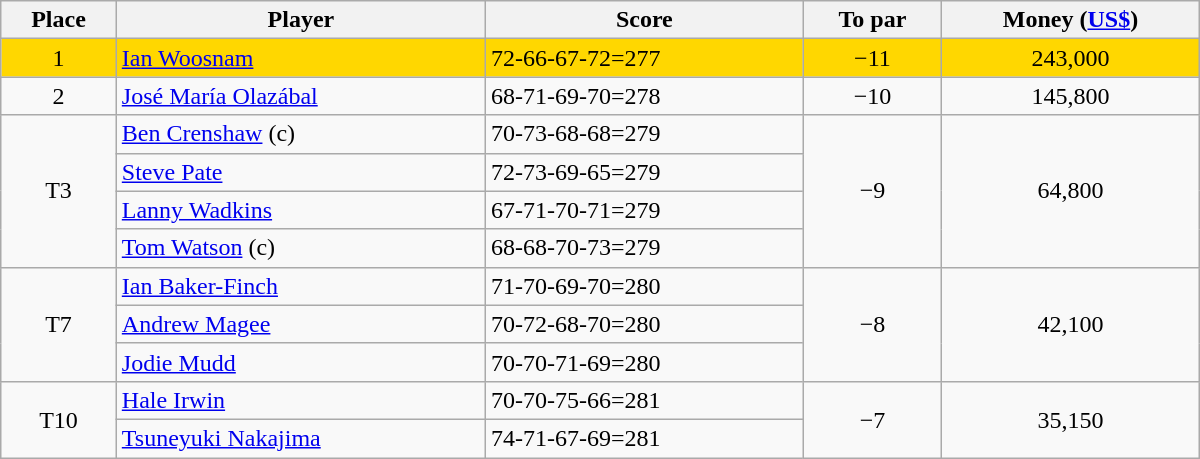<table class="wikitable" style="width:50em;margin-bottom:0;">
<tr>
<th>Place</th>
<th>Player</th>
<th>Score</th>
<th>To par</th>
<th>Money (<a href='#'>US$</a>)</th>
</tr>
<tr style="background:gold">
<td align=center>1</td>
<td> <a href='#'>Ian Woosnam</a></td>
<td>72-66-67-72=277</td>
<td align=center>−11</td>
<td align=center>243,000</td>
</tr>
<tr>
<td align=center>2</td>
<td> <a href='#'>José María Olazábal</a></td>
<td>68-71-69-70=278</td>
<td align=center>−10</td>
<td align=center>145,800</td>
</tr>
<tr>
<td rowspan=4 align=center>T3</td>
<td> <a href='#'>Ben Crenshaw</a> (c)</td>
<td>70-73-68-68=279</td>
<td rowspan=4 align=center>−9</td>
<td rowspan=4 align=center>64,800</td>
</tr>
<tr>
<td> <a href='#'>Steve Pate</a></td>
<td>72-73-69-65=279</td>
</tr>
<tr>
<td> <a href='#'>Lanny Wadkins</a></td>
<td>67-71-70-71=279</td>
</tr>
<tr>
<td> <a href='#'>Tom Watson</a> (c)</td>
<td>68-68-70-73=279</td>
</tr>
<tr>
<td rowspan=3 align=center>T7</td>
<td> <a href='#'>Ian Baker-Finch</a></td>
<td>71-70-69-70=280</td>
<td rowspan=3 align=center>−8</td>
<td rowspan=3 align=center>42,100</td>
</tr>
<tr>
<td> <a href='#'>Andrew Magee</a></td>
<td>70-72-68-70=280</td>
</tr>
<tr>
<td> <a href='#'>Jodie Mudd</a></td>
<td>70-70-71-69=280</td>
</tr>
<tr>
<td rowspan=2 align=center>T10</td>
<td> <a href='#'>Hale Irwin</a></td>
<td>70-70-75-66=281</td>
<td rowspan=2 align=center>−7</td>
<td rowspan=2 align=center>35,150</td>
</tr>
<tr>
<td> <a href='#'>Tsuneyuki Nakajima</a></td>
<td>74-71-67-69=281</td>
</tr>
</table>
